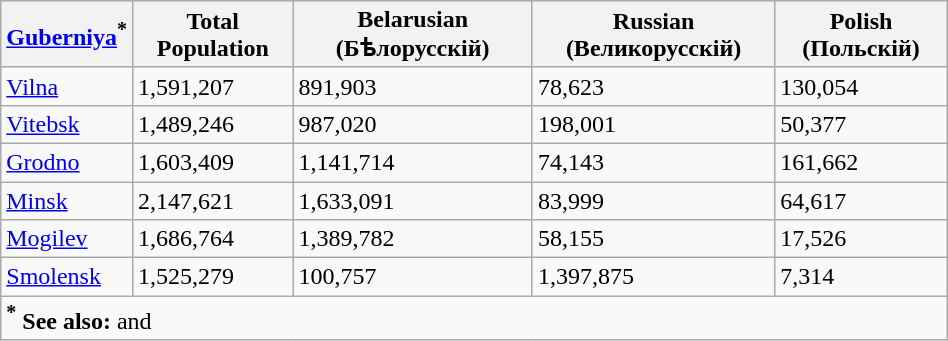<table class="wikitable" width="50%">
<tr>
<th><a href='#'>Guberniya</a><sup>*</sup></th>
<th>Total Population</th>
<th>Belarusian (Бѣлорусскій)</th>
<th>Russian (Великорусскій)</th>
<th>Polish (Польскій)</th>
</tr>
<tr>
<td><a href='#'>Vilna</a></td>
<td>1,591,207</td>
<td>891,903</td>
<td>78,623</td>
<td>130,054</td>
</tr>
<tr>
<td><a href='#'>Vitebsk</a></td>
<td>1,489,246</td>
<td>987,020</td>
<td>198,001</td>
<td>50,377</td>
</tr>
<tr>
<td><a href='#'>Grodno</a></td>
<td>1,603,409</td>
<td>1,141,714</td>
<td>74,143</td>
<td>161,662</td>
</tr>
<tr>
<td><a href='#'>Minsk</a></td>
<td>2,147,621</td>
<td>1,633,091</td>
<td>83,999</td>
<td>64,617</td>
</tr>
<tr>
<td><a href='#'>Mogilev</a></td>
<td>1,686,764</td>
<td>1,389,782</td>
<td>58,155</td>
<td>17,526</td>
</tr>
<tr>
<td><a href='#'>Smolensk</a></td>
<td>1,525,279</td>
<td>100,757</td>
<td>1,397,875</td>
<td>7,314</td>
</tr>
<tr>
<td colspan=5><strong><sup>*</sup> See also:</strong>  and </td>
</tr>
</table>
